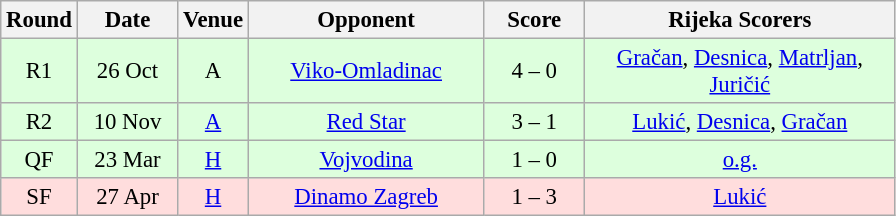<table class="wikitable sortable" style="text-align: center; font-size:95%;">
<tr>
<th width="30">Round</th>
<th width="60">Date</th>
<th width="20">Venue</th>
<th width="150">Opponent</th>
<th width="60">Score</th>
<th width="200">Rijeka Scorers</th>
</tr>
<tr bgcolor="#ddffdd">
<td>R1</td>
<td>26 Oct</td>
<td>A</td>
<td><a href='#'>Viko-Omladinac</a></td>
<td>4 – 0</td>
<td><a href='#'>Gračan</a>, <a href='#'>Desnica</a>, <a href='#'>Matrljan</a>, <a href='#'>Juričić</a></td>
</tr>
<tr bgcolor="#ddffdd">
<td>R2</td>
<td>10 Nov</td>
<td><a href='#'>A</a></td>
<td><a href='#'>Red Star</a></td>
<td>3 – 1</td>
<td><a href='#'>Lukić</a>, <a href='#'>Desnica</a>, <a href='#'>Gračan</a></td>
</tr>
<tr bgcolor="#ddffdd">
<td>QF</td>
<td>23 Mar</td>
<td><a href='#'>H</a></td>
<td><a href='#'>Vojvodina</a></td>
<td>1 – 0</td>
<td><a href='#'>o.g.</a></td>
</tr>
<tr bgcolor="#ffdddd">
<td>SF</td>
<td>27 Apr</td>
<td><a href='#'>H</a></td>
<td><a href='#'>Dinamo Zagreb</a></td>
<td>1 – 3</td>
<td><a href='#'>Lukić</a></td>
</tr>
</table>
